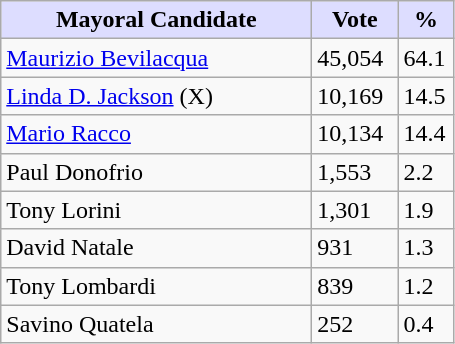<table class="wikitable">
<tr>
<th style="background:#ddf; width:200px;">Mayoral Candidate </th>
<th style="background:#ddf; width:50px;">Vote</th>
<th style="background:#ddf; width:30px;">%</th>
</tr>
<tr>
<td><a href='#'>Maurizio Bevilacqua</a></td>
<td>45,054</td>
<td>64.1</td>
</tr>
<tr>
<td><a href='#'>Linda D. Jackson</a> (X)</td>
<td>10,169</td>
<td>14.5</td>
</tr>
<tr>
<td><a href='#'>Mario Racco</a></td>
<td>10,134</td>
<td>14.4</td>
</tr>
<tr>
<td>Paul Donofrio</td>
<td>1,553</td>
<td>2.2</td>
</tr>
<tr>
<td>Tony Lorini</td>
<td>1,301</td>
<td>1.9</td>
</tr>
<tr>
<td>David Natale</td>
<td>931</td>
<td>1.3</td>
</tr>
<tr>
<td>Tony Lombardi</td>
<td>839</td>
<td>1.2</td>
</tr>
<tr>
<td>Savino Quatela</td>
<td>252</td>
<td>0.4</td>
</tr>
</table>
